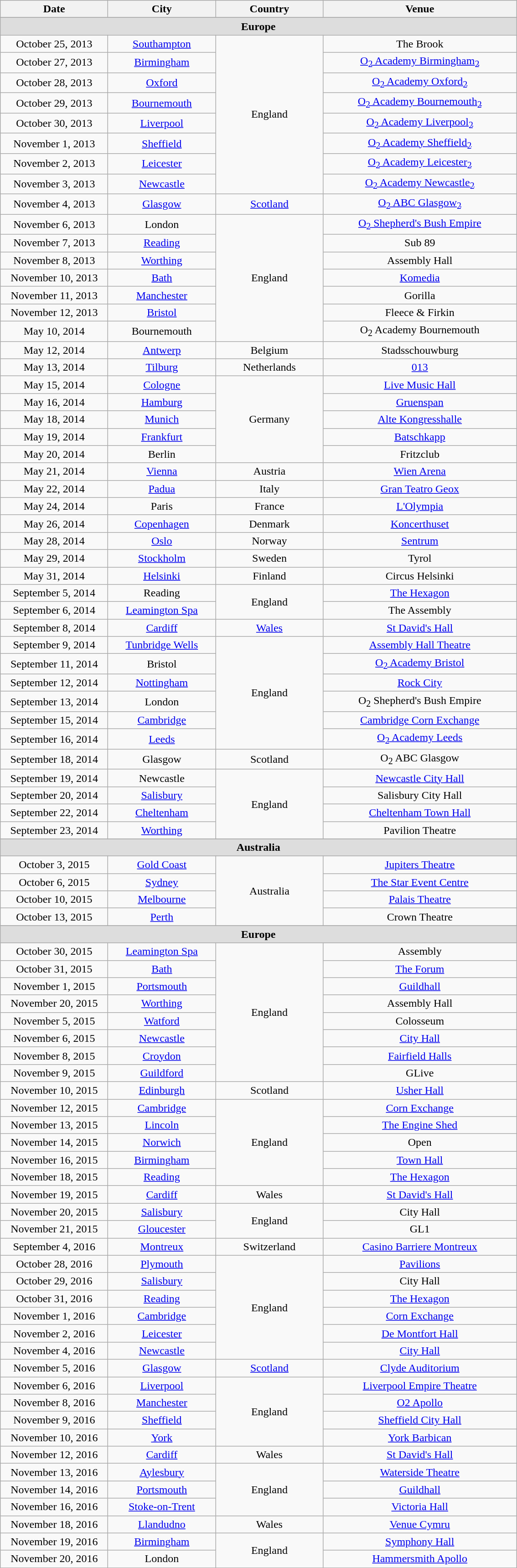<table class="wikitable" style="text-align:center;">
<tr>
<th width="150">Date</th>
<th width="150">City</th>
<th width="150">Country</th>
<th width="275">Venue</th>
</tr>
<tr>
</tr>
<tr style="background:#ddd;">
<td colspan="4"><strong>Europe</strong></td>
</tr>
<tr>
<td>October 25, 2013</td>
<td><a href='#'>Southampton</a></td>
<td rowspan="8">England</td>
<td>The Brook</td>
</tr>
<tr>
<td>October 27, 2013</td>
<td><a href='#'>Birmingham</a></td>
<td><a href='#'>O<sub>2</sub> Academy Birmingham<sub>2</sub></a></td>
</tr>
<tr>
<td>October 28, 2013</td>
<td><a href='#'>Oxford</a></td>
<td><a href='#'>O<sub>2</sub> Academy Oxford<sub>2</sub></a></td>
</tr>
<tr>
<td>October 29, 2013</td>
<td><a href='#'>Bournemouth</a></td>
<td><a href='#'>O<sub>2</sub> Academy Bournemouth<sub>2</sub></a></td>
</tr>
<tr>
<td>October 30, 2013</td>
<td><a href='#'>Liverpool</a></td>
<td><a href='#'>O<sub>2</sub> Academy Liverpool<sub>2</sub></a></td>
</tr>
<tr>
<td>November 1, 2013</td>
<td><a href='#'>Sheffield</a></td>
<td><a href='#'>O<sub>2</sub> Academy Sheffield<sub>2</sub></a></td>
</tr>
<tr>
<td>November 2, 2013</td>
<td><a href='#'>Leicester</a></td>
<td><a href='#'>O<sub>2</sub> Academy Leicester<sub>2</sub></a></td>
</tr>
<tr>
<td>November 3, 2013</td>
<td><a href='#'>Newcastle</a></td>
<td><a href='#'>O<sub>2</sub> Academy Newcastle<sub>2</sub></a></td>
</tr>
<tr>
<td>November 4, 2013</td>
<td><a href='#'>Glasgow</a></td>
<td><a href='#'>Scotland</a></td>
<td><a href='#'>O<sub>2</sub> ABC Glasgow<sub>2</sub></a></td>
</tr>
<tr>
<td>November 6, 2013</td>
<td>London</td>
<td rowspan="7">England</td>
<td><a href='#'>O<sub>2</sub> Shepherd's Bush Empire</a></td>
</tr>
<tr>
<td>November 7, 2013</td>
<td><a href='#'>Reading</a></td>
<td>Sub 89</td>
</tr>
<tr>
<td>November 8, 2013</td>
<td><a href='#'>Worthing</a></td>
<td>Assembly Hall</td>
</tr>
<tr>
<td>November 10, 2013</td>
<td><a href='#'>Bath</a></td>
<td><a href='#'>Komedia</a></td>
</tr>
<tr>
<td>November 11, 2013</td>
<td><a href='#'>Manchester</a></td>
<td>Gorilla</td>
</tr>
<tr>
<td>November 12, 2013</td>
<td><a href='#'>Bristol</a></td>
<td>Fleece & Firkin</td>
</tr>
<tr>
<td>May 10, 2014</td>
<td>Bournemouth</td>
<td>O<sub>2</sub> Academy Bournemouth</td>
</tr>
<tr>
<td>May 12, 2014</td>
<td><a href='#'>Antwerp</a></td>
<td>Belgium</td>
<td>Stadsschouwburg</td>
</tr>
<tr>
<td>May 13, 2014</td>
<td><a href='#'>Tilburg</a></td>
<td>Netherlands</td>
<td><a href='#'>013</a></td>
</tr>
<tr>
<td>May 15, 2014</td>
<td><a href='#'>Cologne</a></td>
<td rowspan="5">Germany</td>
<td><a href='#'>Live Music Hall</a></td>
</tr>
<tr>
<td>May 16, 2014</td>
<td><a href='#'>Hamburg</a></td>
<td><a href='#'>Gruenspan</a></td>
</tr>
<tr>
<td>May 18, 2014</td>
<td><a href='#'>Munich</a></td>
<td><a href='#'>Alte Kongresshalle</a></td>
</tr>
<tr>
<td>May 19, 2014</td>
<td><a href='#'>Frankfurt</a></td>
<td><a href='#'>Batschkapp</a></td>
</tr>
<tr>
<td>May 20, 2014</td>
<td>Berlin</td>
<td>Fritzclub</td>
</tr>
<tr>
<td>May 21, 2014</td>
<td><a href='#'>Vienna</a></td>
<td>Austria</td>
<td><a href='#'>Wien Arena</a></td>
</tr>
<tr>
<td>May 22, 2014</td>
<td><a href='#'>Padua</a></td>
<td>Italy</td>
<td><a href='#'>Gran Teatro Geox</a></td>
</tr>
<tr>
<td>May 24, 2014</td>
<td>Paris</td>
<td>France</td>
<td><a href='#'>L'Olympia</a></td>
</tr>
<tr>
<td>May 26, 2014</td>
<td><a href='#'>Copenhagen</a></td>
<td>Denmark</td>
<td><a href='#'>Koncerthuset</a></td>
</tr>
<tr>
<td>May 28, 2014</td>
<td><a href='#'>Oslo</a></td>
<td>Norway</td>
<td><a href='#'>Sentrum</a></td>
</tr>
<tr>
<td>May 29, 2014</td>
<td><a href='#'>Stockholm</a></td>
<td>Sweden</td>
<td>Tyrol</td>
</tr>
<tr>
<td>May 31, 2014</td>
<td><a href='#'>Helsinki</a></td>
<td>Finland</td>
<td>Circus Helsinki</td>
</tr>
<tr>
<td>September 5, 2014</td>
<td>Reading</td>
<td rowspan="2">England</td>
<td><a href='#'>The Hexagon</a></td>
</tr>
<tr>
<td>September 6, 2014</td>
<td><a href='#'>Leamington Spa</a></td>
<td>The Assembly</td>
</tr>
<tr>
<td>September 8, 2014</td>
<td><a href='#'>Cardiff</a></td>
<td><a href='#'>Wales</a></td>
<td><a href='#'>St David's Hall</a></td>
</tr>
<tr>
<td>September 9, 2014</td>
<td><a href='#'>Tunbridge Wells</a></td>
<td rowspan="6">England</td>
<td><a href='#'>Assembly Hall Theatre</a></td>
</tr>
<tr>
<td>September 11, 2014</td>
<td>Bristol</td>
<td><a href='#'>O<sub>2</sub> Academy Bristol</a></td>
</tr>
<tr>
<td>September 12, 2014</td>
<td><a href='#'>Nottingham</a></td>
<td><a href='#'>Rock City</a></td>
</tr>
<tr>
<td>September 13, 2014</td>
<td>London</td>
<td>O<sub>2</sub> Shepherd's Bush Empire</td>
</tr>
<tr>
<td>September 15, 2014</td>
<td><a href='#'>Cambridge</a></td>
<td><a href='#'>Cambridge Corn Exchange</a></td>
</tr>
<tr>
<td>September 16, 2014</td>
<td><a href='#'>Leeds</a></td>
<td><a href='#'>O<sub>2</sub> Academy Leeds</a></td>
</tr>
<tr>
<td>September 18, 2014</td>
<td>Glasgow</td>
<td>Scotland</td>
<td>O<sub>2</sub> ABC Glasgow</td>
</tr>
<tr>
<td>September 19, 2014</td>
<td>Newcastle</td>
<td rowspan="4">England</td>
<td><a href='#'>Newcastle City Hall</a></td>
</tr>
<tr>
<td>September 20, 2014</td>
<td><a href='#'>Salisbury</a></td>
<td>Salisbury City Hall</td>
</tr>
<tr>
<td>September 22, 2014</td>
<td><a href='#'>Cheltenham</a></td>
<td><a href='#'>Cheltenham Town Hall</a></td>
</tr>
<tr>
<td>September 23, 2014</td>
<td><a href='#'>Worthing</a></td>
<td>Pavilion Theatre</td>
</tr>
<tr>
</tr>
<tr style="background:#ddd;">
<td colspan="4"><strong>Australia</strong></td>
</tr>
<tr>
<td>October 3, 2015</td>
<td><a href='#'>Gold Coast</a></td>
<td rowspan="4">Australia</td>
<td><a href='#'>Jupiters Theatre</a></td>
</tr>
<tr>
<td>October 6, 2015</td>
<td><a href='#'>Sydney</a></td>
<td><a href='#'>The Star Event Centre</a></td>
</tr>
<tr>
<td>October 10, 2015</td>
<td><a href='#'>Melbourne</a></td>
<td><a href='#'>Palais Theatre</a></td>
</tr>
<tr>
<td>October 13, 2015</td>
<td><a href='#'>Perth</a></td>
<td>Crown Theatre</td>
</tr>
<tr>
</tr>
<tr style="background:#ddd;">
<td colspan="4"><strong>Europe</strong></td>
</tr>
<tr>
<td>October 30, 2015</td>
<td><a href='#'>Leamington Spa</a></td>
<td rowspan="8">England</td>
<td>Assembly</td>
</tr>
<tr>
<td>October 31, 2015</td>
<td><a href='#'>Bath</a></td>
<td><a href='#'>The Forum</a></td>
</tr>
<tr>
<td>November 1, 2015</td>
<td><a href='#'>Portsmouth</a></td>
<td><a href='#'>Guildhall</a></td>
</tr>
<tr>
<td>November 20, 2015</td>
<td><a href='#'>Worthing</a></td>
<td>Assembly Hall</td>
</tr>
<tr>
<td>November 5, 2015</td>
<td><a href='#'>Watford</a></td>
<td>Colosseum</td>
</tr>
<tr>
<td>November 6, 2015</td>
<td><a href='#'>Newcastle</a></td>
<td><a href='#'>City Hall</a></td>
</tr>
<tr>
<td>November 8, 2015</td>
<td><a href='#'>Croydon</a></td>
<td><a href='#'>Fairfield Halls</a></td>
</tr>
<tr>
<td>November 9, 2015</td>
<td><a href='#'>Guildford</a></td>
<td>GLive</td>
</tr>
<tr>
<td>November 10, 2015</td>
<td><a href='#'>Edinburgh</a></td>
<td>Scotland</td>
<td><a href='#'>Usher Hall</a></td>
</tr>
<tr>
<td>November 12, 2015</td>
<td><a href='#'>Cambridge</a></td>
<td rowspan="5">England</td>
<td><a href='#'>Corn Exchange</a></td>
</tr>
<tr>
<td>November 13, 2015</td>
<td><a href='#'>Lincoln</a></td>
<td><a href='#'>The Engine Shed</a></td>
</tr>
<tr>
<td>November 14, 2015</td>
<td><a href='#'>Norwich</a></td>
<td>Open</td>
</tr>
<tr>
<td>November 16, 2015</td>
<td><a href='#'>Birmingham</a></td>
<td><a href='#'>Town Hall</a></td>
</tr>
<tr>
<td>November 18, 2015</td>
<td><a href='#'>Reading</a></td>
<td><a href='#'>The Hexagon</a></td>
</tr>
<tr>
<td>November 19, 2015</td>
<td><a href='#'>Cardiff</a></td>
<td>Wales</td>
<td><a href='#'>St David's Hall</a></td>
</tr>
<tr>
<td>November 20, 2015</td>
<td><a href='#'>Salisbury</a></td>
<td rowspan="2">England</td>
<td>City Hall</td>
</tr>
<tr>
<td>November 21, 2015</td>
<td><a href='#'>Gloucester</a></td>
<td>GL1</td>
</tr>
<tr>
<td>September 4, 2016</td>
<td><a href='#'>Montreux</a></td>
<td>Switzerland</td>
<td><a href='#'>Casino Barriere Montreux</a></td>
</tr>
<tr>
<td>October 28, 2016</td>
<td><a href='#'>Plymouth</a></td>
<td rowspan="6">England</td>
<td><a href='#'>Pavilions</a></td>
</tr>
<tr>
<td>October 29, 2016</td>
<td><a href='#'>Salisbury</a></td>
<td>City Hall</td>
</tr>
<tr>
<td>October 31, 2016</td>
<td><a href='#'>Reading</a></td>
<td><a href='#'>The Hexagon</a></td>
</tr>
<tr>
<td>November 1, 2016</td>
<td><a href='#'>Cambridge</a></td>
<td><a href='#'>Corn Exchange</a></td>
</tr>
<tr>
<td>November 2, 2016</td>
<td><a href='#'>Leicester</a></td>
<td><a href='#'>De Montfort Hall</a></td>
</tr>
<tr>
<td>November 4, 2016</td>
<td><a href='#'>Newcastle</a></td>
<td><a href='#'>City Hall</a></td>
</tr>
<tr>
<td>November 5, 2016</td>
<td><a href='#'>Glasgow</a></td>
<td><a href='#'>Scotland</a></td>
<td><a href='#'>Clyde Auditorium</a></td>
</tr>
<tr>
<td>November 6, 2016</td>
<td><a href='#'>Liverpool</a></td>
<td rowspan="4">England</td>
<td><a href='#'>Liverpool Empire Theatre</a></td>
</tr>
<tr>
<td>November 8, 2016</td>
<td><a href='#'>Manchester</a></td>
<td><a href='#'>O2 Apollo</a></td>
</tr>
<tr>
<td>November 9, 2016</td>
<td><a href='#'>Sheffield</a></td>
<td><a href='#'>Sheffield City Hall</a></td>
</tr>
<tr>
<td>November 10, 2016</td>
<td><a href='#'>York</a></td>
<td><a href='#'>York Barbican</a></td>
</tr>
<tr>
<td>November 12, 2016</td>
<td><a href='#'>Cardiff</a></td>
<td>Wales</td>
<td><a href='#'>St David's Hall</a></td>
</tr>
<tr>
<td>November 13, 2016</td>
<td><a href='#'>Aylesbury</a></td>
<td rowspan="3">England</td>
<td><a href='#'>Waterside Theatre</a></td>
</tr>
<tr>
<td>November 14, 2016</td>
<td><a href='#'>Portsmouth</a></td>
<td><a href='#'>Guildhall</a></td>
</tr>
<tr>
<td>November 16, 2016</td>
<td><a href='#'>Stoke-on-Trent</a></td>
<td><a href='#'>Victoria Hall</a></td>
</tr>
<tr>
<td>November 18, 2016</td>
<td><a href='#'>Llandudno</a></td>
<td>Wales</td>
<td><a href='#'>Venue Cymru</a></td>
</tr>
<tr>
<td>November 19, 2016</td>
<td><a href='#'>Birmingham</a></td>
<td rowspan="2">England</td>
<td><a href='#'>Symphony Hall</a></td>
</tr>
<tr>
<td>November 20, 2016</td>
<td>London</td>
<td><a href='#'>Hammersmith Apollo</a></td>
</tr>
</table>
